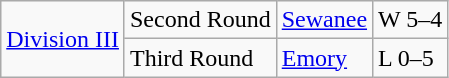<table class="wikitable">
<tr>
<td rowspan="5"><a href='#'>Division III</a></td>
<td>Second Round</td>
<td><a href='#'>Sewanee</a></td>
<td>W 5–4</td>
</tr>
<tr>
<td>Third Round</td>
<td><a href='#'>Emory</a></td>
<td>L 0–5</td>
</tr>
</table>
